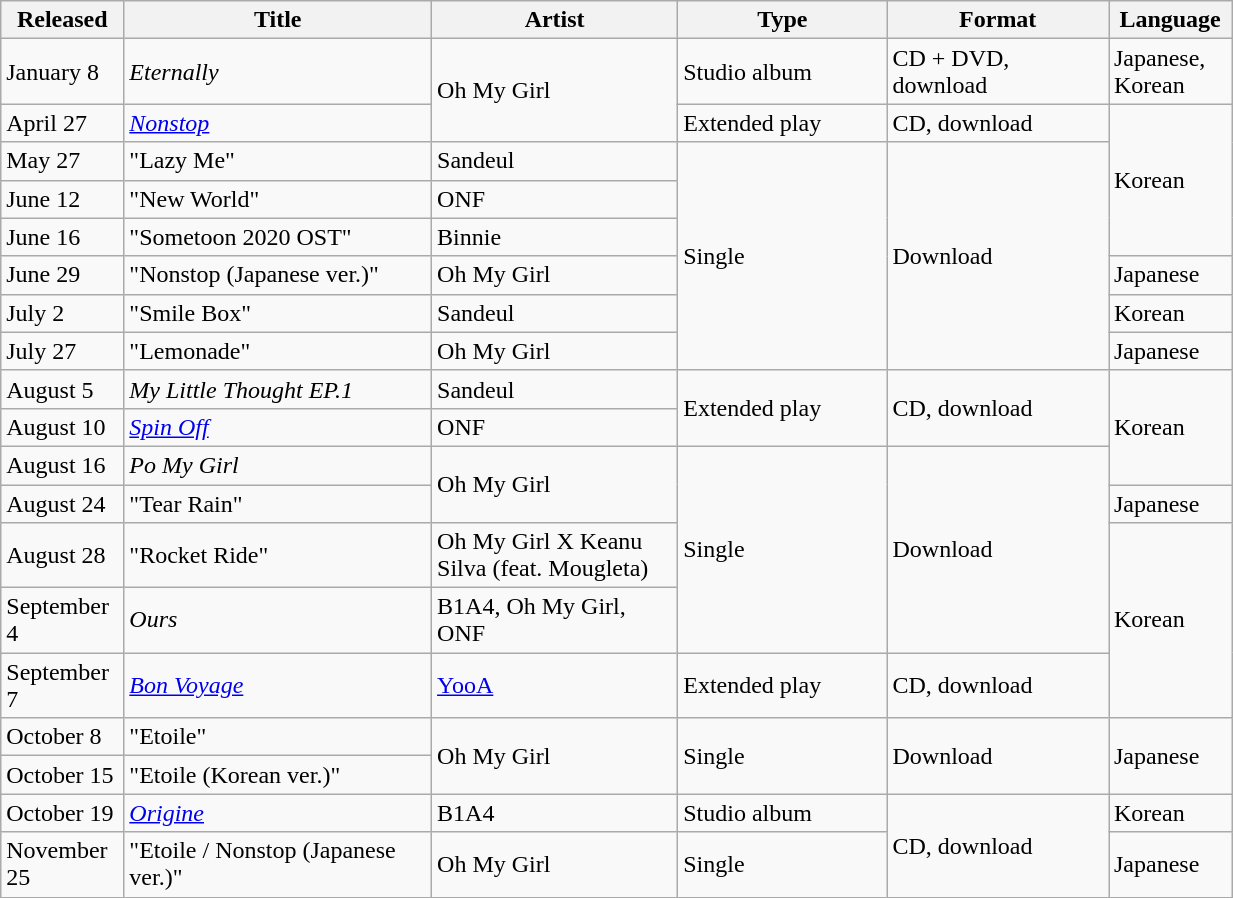<table class="wikitable sortable" align="left center" style="width:65%;">
<tr>
<th style="width:10%;">Released</th>
<th style="width:25%;">Title</th>
<th style="width:20%;">Artist</th>
<th style="width:17%;">Type</th>
<th style="width:18%;">Format</th>
<th style="width:15%;">Language</th>
</tr>
<tr>
<td>January 8</td>
<td><em>Eternally</em></td>
<td rowspan="2">Oh My Girl</td>
<td>Studio album</td>
<td>CD + DVD, download</td>
<td>Japanese, Korean</td>
</tr>
<tr>
<td>April 27</td>
<td><em><a href='#'>Nonstop</a></em></td>
<td>Extended play</td>
<td>CD, download</td>
<td rowspan="4">Korean</td>
</tr>
<tr>
<td>May 27</td>
<td>"Lazy Me"</td>
<td>Sandeul</td>
<td rowspan="6">Single</td>
<td rowspan="6">Download</td>
</tr>
<tr>
<td>June 12</td>
<td>"New World"</td>
<td>ONF</td>
</tr>
<tr>
<td>June 16</td>
<td>"Sometoon 2020 OST"</td>
<td>Binnie</td>
</tr>
<tr>
<td>June 29</td>
<td>"Nonstop (Japanese ver.)"</td>
<td>Oh My Girl</td>
<td>Japanese</td>
</tr>
<tr>
<td>July 2</td>
<td>"Smile Box"</td>
<td>Sandeul</td>
<td>Korean</td>
</tr>
<tr>
<td>July 27</td>
<td>"Lemonade"</td>
<td>Oh My Girl</td>
<td>Japanese</td>
</tr>
<tr>
<td>August 5</td>
<td><em>My Little Thought EP.1</em></td>
<td>Sandeul</td>
<td rowspan="2">Extended play</td>
<td rowspan="2">CD, download</td>
<td rowspan="3">Korean</td>
</tr>
<tr>
<td>August 10</td>
<td><em><a href='#'>Spin Off</a></em></td>
<td>ONF</td>
</tr>
<tr>
<td>August 16</td>
<td><em>Po My Girl</em></td>
<td rowspan="2">Oh My Girl</td>
<td rowspan="4">Single</td>
<td rowspan="4">Download</td>
</tr>
<tr>
<td>August 24</td>
<td>"Tear Rain"</td>
<td>Japanese</td>
</tr>
<tr>
<td>August 28</td>
<td>"Rocket Ride"</td>
<td>Oh My Girl X Keanu Silva (feat. Mougleta)</td>
<td rowspan="3">Korean</td>
</tr>
<tr>
<td>September 4</td>
<td><em>Ours</em></td>
<td>B1A4, Oh My Girl, ONF</td>
</tr>
<tr>
<td>September 7</td>
<td><em><a href='#'>Bon Voyage</a></em></td>
<td><a href='#'>YooA</a></td>
<td>Extended play</td>
<td>CD, download</td>
</tr>
<tr>
<td>October 8</td>
<td>"Etoile"</td>
<td rowspan="2">Oh My Girl</td>
<td rowspan="2">Single</td>
<td rowspan="2">Download</td>
<td rowspan="2">Japanese</td>
</tr>
<tr>
<td>October 15</td>
<td>"Etoile (Korean ver.)"</td>
</tr>
<tr>
<td>October 19</td>
<td><em><a href='#'>Origine</a></em></td>
<td>B1A4</td>
<td>Studio album</td>
<td rowspan="2">CD, download</td>
<td>Korean</td>
</tr>
<tr>
<td>November 25</td>
<td>"Etoile / Nonstop (Japanese ver.)"</td>
<td>Oh My Girl</td>
<td>Single</td>
<td>Japanese</td>
</tr>
</table>
